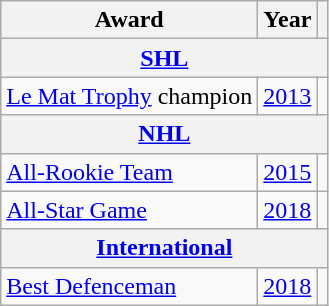<table class="wikitable">
<tr>
<th>Award</th>
<th>Year</th>
<th></th>
</tr>
<tr>
<th colspan="3"><a href='#'>SHL</a></th>
</tr>
<tr>
<td><a href='#'>Le Mat Trophy</a> champion</td>
<td><a href='#'>2013</a></td>
<td></td>
</tr>
<tr>
<th colspan="3"><a href='#'>NHL</a></th>
</tr>
<tr>
<td><a href='#'>All-Rookie Team</a></td>
<td><a href='#'>2015</a></td>
<td></td>
</tr>
<tr>
<td><a href='#'>All-Star Game</a></td>
<td><a href='#'>2018</a></td>
<td></td>
</tr>
<tr>
<th colspan="3"><a href='#'>International</a></th>
</tr>
<tr>
<td><a href='#'>Best Defenceman</a></td>
<td><a href='#'>2018</a></td>
<td></td>
</tr>
</table>
